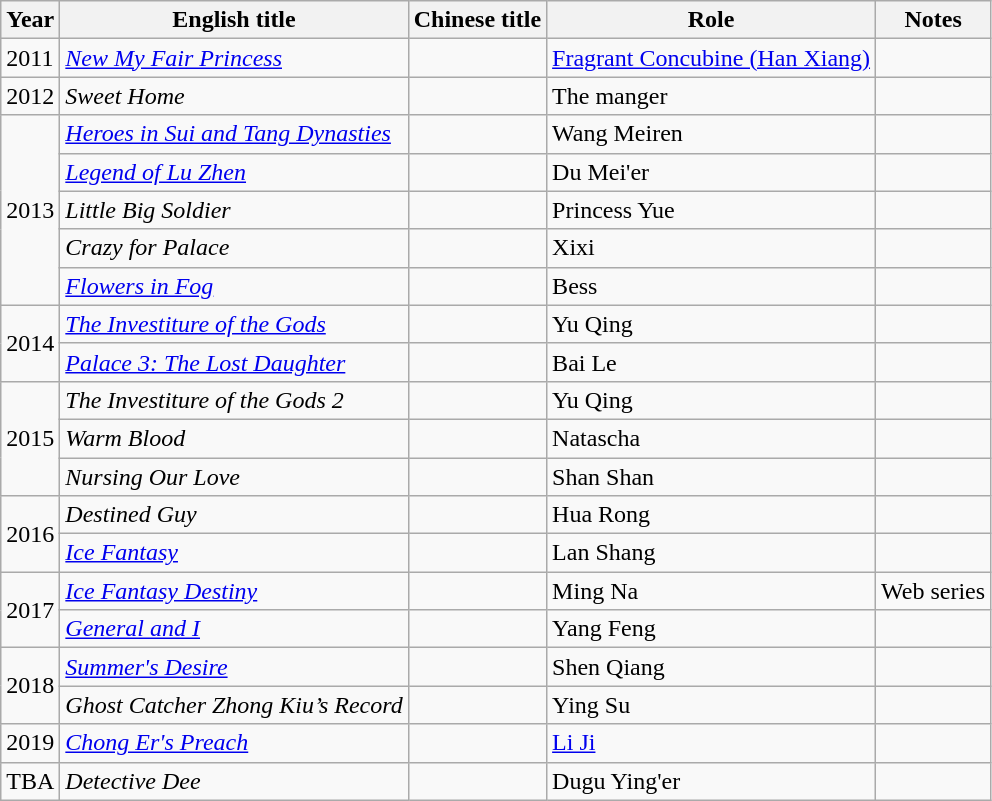<table class="wikitable">
<tr>
<th>Year</th>
<th>English title</th>
<th>Chinese title</th>
<th>Role</th>
<th>Notes</th>
</tr>
<tr>
<td>2011</td>
<td><em><a href='#'>New My Fair Princess</a></em></td>
<td></td>
<td><a href='#'>Fragrant Concubine (Han Xiang)</a></td>
<td></td>
</tr>
<tr>
<td>2012</td>
<td><em>Sweet Home</em></td>
<td></td>
<td>The manger</td>
<td></td>
</tr>
<tr>
<td rowspan="5">2013</td>
<td><em><a href='#'>Heroes in Sui and Tang Dynasties</a></em></td>
<td></td>
<td>Wang Meiren</td>
<td></td>
</tr>
<tr>
<td><em><a href='#'>Legend of Lu Zhen</a></em></td>
<td></td>
<td>Du Mei'er</td>
<td></td>
</tr>
<tr>
<td><em>Little Big Soldier</em></td>
<td></td>
<td>Princess Yue</td>
<td></td>
</tr>
<tr>
<td><em>Crazy for Palace</em></td>
<td></td>
<td>Xixi</td>
<td></td>
</tr>
<tr>
<td><em><a href='#'>Flowers in Fog</a></em></td>
<td></td>
<td>Bess</td>
<td></td>
</tr>
<tr>
<td rowspan="2">2014</td>
<td><em><a href='#'>The Investiture of the Gods</a></em></td>
<td></td>
<td>Yu Qing</td>
<td></td>
</tr>
<tr>
<td><em><a href='#'>Palace 3: The Lost Daughter</a></em></td>
<td></td>
<td>Bai Le</td>
<td></td>
</tr>
<tr>
<td rowspan="3">2015</td>
<td><em>The Investiture of the Gods 2</em></td>
<td></td>
<td>Yu Qing</td>
<td></td>
</tr>
<tr>
<td><em>Warm Blood</em></td>
<td></td>
<td>Natascha</td>
<td></td>
</tr>
<tr>
<td><em>Nursing Our Love</em></td>
<td></td>
<td>Shan Shan</td>
<td></td>
</tr>
<tr>
<td rowspan="2">2016</td>
<td><em>Destined Guy</em></td>
<td></td>
<td>Hua Rong</td>
<td></td>
</tr>
<tr>
<td><em><a href='#'>Ice Fantasy</a></em></td>
<td></td>
<td>Lan Shang</td>
<td></td>
</tr>
<tr>
<td rowspan="2">2017</td>
<td><em><a href='#'>Ice Fantasy Destiny</a></em></td>
<td></td>
<td>Ming Na</td>
<td>Web series</td>
</tr>
<tr>
<td><em><a href='#'>General and I</a></em></td>
<td></td>
<td>Yang Feng</td>
<td></td>
</tr>
<tr>
<td rowspan=2>2018</td>
<td><em><a href='#'>Summer's Desire</a></em></td>
<td></td>
<td>Shen Qiang</td>
<td></td>
</tr>
<tr>
<td><em>Ghost Catcher Zhong Kiu’s Record</em></td>
<td></td>
<td>Ying Su</td>
<td></td>
</tr>
<tr>
<td>2019</td>
<td><em><a href='#'>Chong Er's Preach</a></em></td>
<td></td>
<td><a href='#'>Li Ji</a></td>
<td></td>
</tr>
<tr>
<td rowspan=2>TBA</td>
<td><em>Detective Dee</em></td>
<td></td>
<td>Dugu Ying'er</td>
<td></td>
</tr>
</table>
